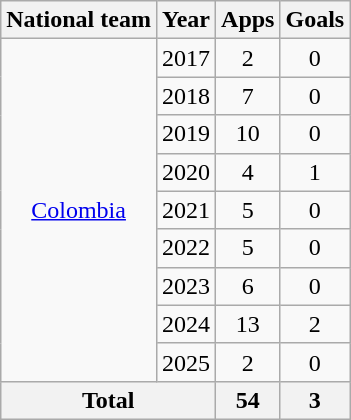<table class="wikitable" style="text-align:center">
<tr>
<th>National team</th>
<th>Year</th>
<th>Apps</th>
<th>Goals</th>
</tr>
<tr>
<td rowspan="9"><a href='#'>Colombia</a></td>
<td>2017</td>
<td>2</td>
<td>0</td>
</tr>
<tr>
<td>2018</td>
<td>7</td>
<td>0</td>
</tr>
<tr>
<td>2019</td>
<td>10</td>
<td>0</td>
</tr>
<tr>
<td>2020</td>
<td>4</td>
<td>1</td>
</tr>
<tr>
<td>2021</td>
<td>5</td>
<td>0</td>
</tr>
<tr>
<td>2022</td>
<td>5</td>
<td>0</td>
</tr>
<tr>
<td>2023</td>
<td>6</td>
<td>0</td>
</tr>
<tr>
<td>2024</td>
<td>13</td>
<td>2</td>
</tr>
<tr>
<td>2025</td>
<td>2</td>
<td>0</td>
</tr>
<tr>
<th colspan="2">Total</th>
<th>54</th>
<th>3</th>
</tr>
</table>
